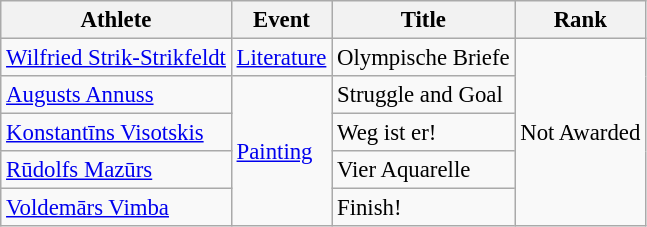<table class="wikitable" style="font-size:95%">
<tr>
<th rowspan="1">Athlete</th>
<th rowspan="1">Event</th>
<th colspan=1>Title</th>
<th colspan=1>Rank</th>
</tr>
<tr align=center>
<td align=left><a href='#'>Wilfried Strik-Strikfeldt</a></td>
<td align=left><a href='#'>Literature</a></td>
<td align=left>Olympische Briefe</td>
<td rowspan="5">Not Awarded</td>
</tr>
<tr align=center>
<td align=left><a href='#'>Augusts Annuss</a></td>
<td rowspan="4" align=left><a href='#'>Painting</a></td>
<td align=left>Struggle and Goal</td>
</tr>
<tr align=center>
<td align=left><a href='#'>Konstantīns Visotskis</a></td>
<td align=left>Weg ist er!</td>
</tr>
<tr align=center>
<td align=left><a href='#'>Rūdolfs Mazūrs</a></td>
<td align=left>Vier Aquarelle</td>
</tr>
<tr align=center>
<td align=left><a href='#'>Voldemārs Vimba</a></td>
<td align=left>Finish!</td>
</tr>
</table>
